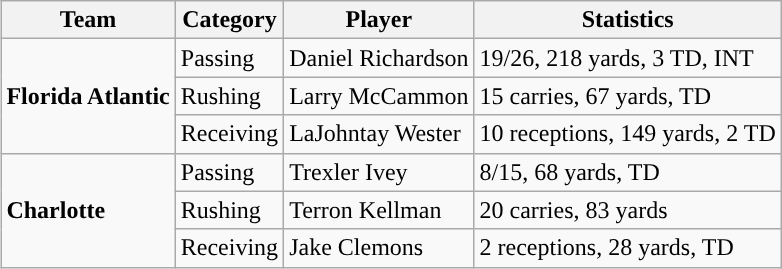<table class="wikitable" style="float: right;">
<tr>
<th>Team</th>
<th>Category</th>
<th>Player</th>
<th>Statistics</th>
</tr>
<tr>
<td rowspan=3><strong>Florida Atlantic</strong></td>
<td>Passing</td>
<td>Daniel Richardson</td>
<td>19/26, 218 yards, 3 TD, INT</td>
</tr>
<tr>
<td>Rushing</td>
<td>Larry McCammon</td>
<td>15 carries, 67 yards, TD</td>
</tr>
<tr>
<td>Receiving</td>
<td>LaJohntay Wester</td>
<td>10 receptions, 149 yards, 2 TD</td>
</tr>
<tr>
<td rowspan=3><strong>Charlotte</strong></td>
<td>Passing</td>
<td>Trexler Ivey</td>
<td>8/15, 68 yards, TD</td>
</tr>
<tr>
<td>Rushing</td>
<td>Terron Kellman</td>
<td>20 carries, 83 yards</td>
</tr>
<tr>
<td>Receiving</td>
<td>Jake Clemons</td>
<td>2 receptions, 28 yards, TD</td>
</tr>
</table>
